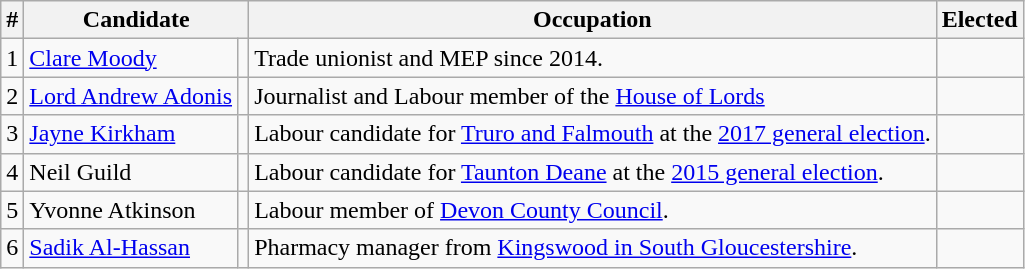<table class="wikitable">
<tr>
<th>#</th>
<th colspan="2">Candidate</th>
<th>Occupation</th>
<th>Elected</th>
</tr>
<tr>
<td>1</td>
<td><a href='#'>Clare Moody</a></td>
<td></td>
<td>Trade unionist and MEP since 2014.</td>
<td></td>
</tr>
<tr>
<td>2</td>
<td><a href='#'>Lord Andrew Adonis</a></td>
<td></td>
<td>Journalist and Labour member of the <a href='#'>House of Lords</a></td>
<td></td>
</tr>
<tr>
<td>3</td>
<td><a href='#'>Jayne Kirkham</a></td>
<td></td>
<td>Labour candidate for <a href='#'>Truro and Falmouth</a> at the <a href='#'>2017 general election</a>.</td>
<td></td>
</tr>
<tr>
<td>4</td>
<td>Neil Guild</td>
<td></td>
<td>Labour candidate for <a href='#'>Taunton Deane</a> at the <a href='#'>2015 general election</a>.</td>
<td></td>
</tr>
<tr>
<td>5</td>
<td>Yvonne Atkinson</td>
<td></td>
<td>Labour member of <a href='#'>Devon County Council</a>.</td>
<td></td>
</tr>
<tr>
<td>6</td>
<td><a href='#'>Sadik Al-Hassan</a></td>
<td></td>
<td>Pharmacy manager from <a href='#'>Kingswood in South Gloucestershire</a>.</td>
<td></td>
</tr>
</table>
